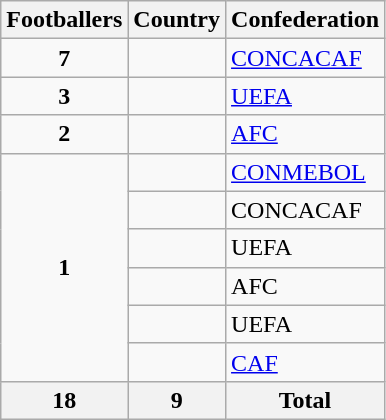<table class="wikitable sortable">
<tr>
<th>Footballers</th>
<th>Country</th>
<th>Confederation</th>
</tr>
<tr>
<td style= text-align:center><strong>7</strong></td>
<td></td>
<td><a href='#'>CONCACAF</a></td>
</tr>
<tr>
<td style= text-align:center><strong>3</strong></td>
<td></td>
<td><a href='#'>UEFA</a></td>
</tr>
<tr>
<td style= text-align:center><strong>2</strong></td>
<td></td>
<td><a href='#'>AFC</a></td>
</tr>
<tr>
<td rowspan=6 style= text-align:center><strong>1</strong></td>
<td></td>
<td><a href='#'>CONMEBOL</a></td>
</tr>
<tr>
<td></td>
<td>CONCACAF</td>
</tr>
<tr>
<td></td>
<td>UEFA</td>
</tr>
<tr>
<td></td>
<td>AFC</td>
</tr>
<tr>
<td></td>
<td>UEFA</td>
</tr>
<tr>
<td></td>
<td><a href='#'>CAF</a></td>
</tr>
<tr>
<th>18</th>
<th>9</th>
<th>Total</th>
</tr>
</table>
